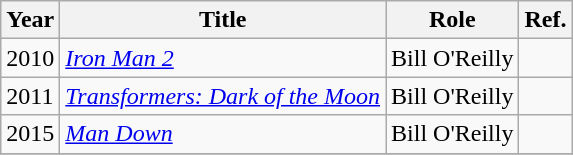<table class="wikitable">
<tr>
<th>Year</th>
<th>Title</th>
<th>Role</th>
<th class=unsortable>Ref.</th>
</tr>
<tr>
<td>2010</td>
<td><em><a href='#'>Iron Man 2</a></em></td>
<td>Bill O'Reilly</td>
<td></td>
</tr>
<tr>
<td>2011</td>
<td><em><a href='#'>Transformers: Dark of the Moon</a></em></td>
<td>Bill O'Reilly</td>
<td></td>
</tr>
<tr>
<td>2015</td>
<td><em><a href='#'>Man Down</a></em></td>
<td>Bill O'Reilly</td>
<td></td>
</tr>
<tr>
</tr>
</table>
